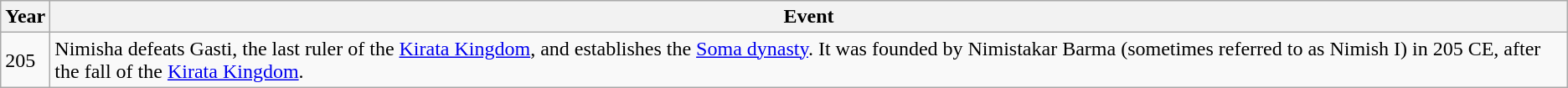<table class="wikitable">
<tr>
<th>Year</th>
<th>Event</th>
</tr>
<tr>
<td>205</td>
<td>Nimisha defeats Gasti, the last ruler of the <a href='#'>Kirata Kingdom</a>, and establishes the <a href='#'>Soma dynasty</a>. It was founded by Nimistakar Barma (sometimes referred to as Nimish I) in 205 CE, after the fall of the <a href='#'>Kirata Kingdom</a>.</td>
</tr>
</table>
